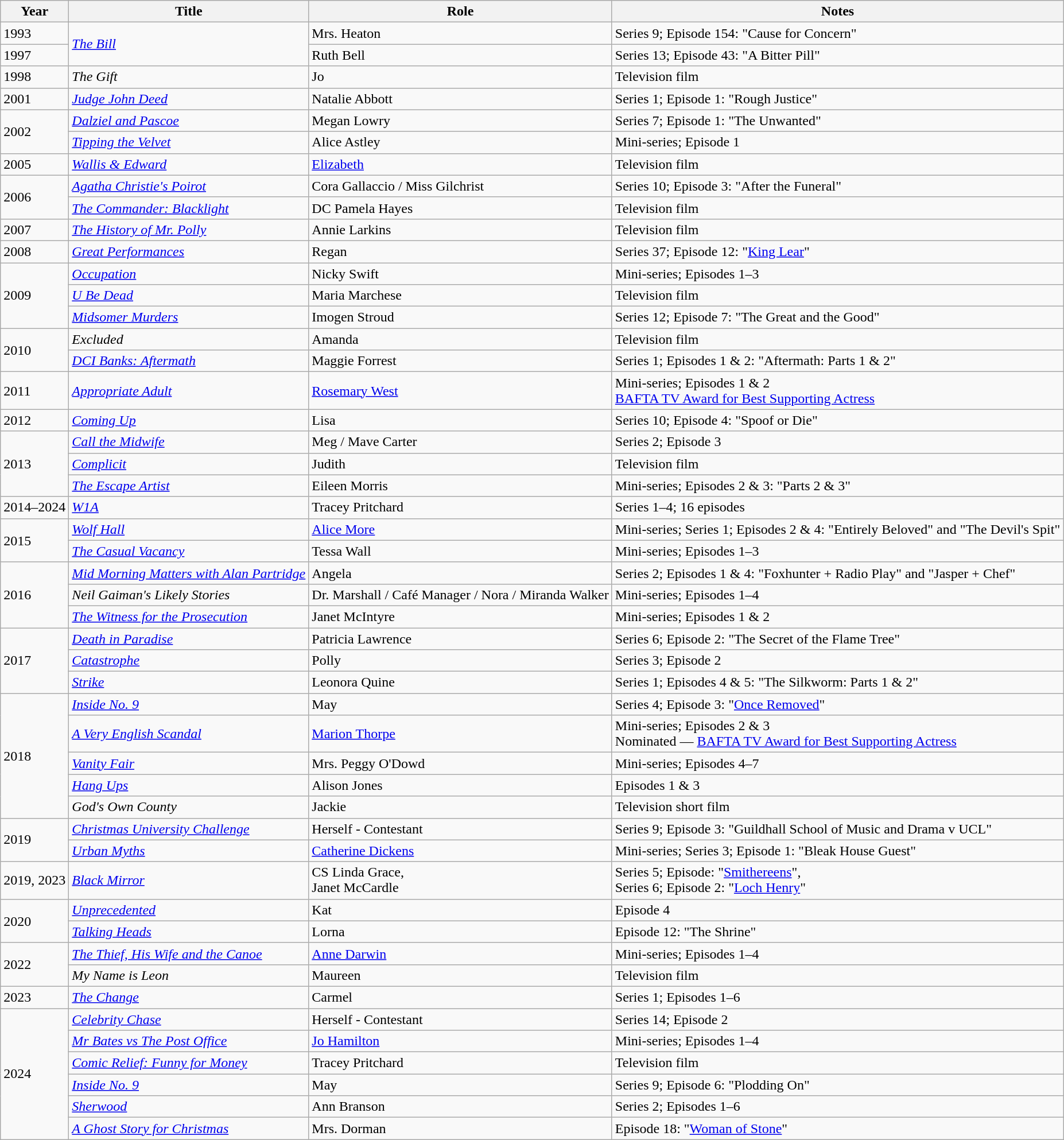<table class="wikitable sortable">
<tr>
<th>Year</th>
<th>Title</th>
<th>Role</th>
<th>Notes</th>
</tr>
<tr>
<td>1993</td>
<td rowspan="2"><em><a href='#'>The Bill</a></em></td>
<td>Mrs. Heaton</td>
<td>Series 9; Episode 154: "Cause for Concern"</td>
</tr>
<tr>
<td>1997</td>
<td>Ruth Bell</td>
<td>Series 13; Episode 43: "A Bitter Pill"</td>
</tr>
<tr>
<td>1998</td>
<td><em>The Gift</em></td>
<td>Jo</td>
<td>Television film</td>
</tr>
<tr>
<td>2001</td>
<td><em><a href='#'>Judge John Deed</a></em></td>
<td>Natalie Abbott</td>
<td>Series 1; Episode 1: "Rough Justice"</td>
</tr>
<tr>
<td rowspan="2">2002</td>
<td><a href='#'><em>Dalziel and Pascoe</em></a></td>
<td>Megan Lowry</td>
<td>Series 7; Episode 1: "The Unwanted"</td>
</tr>
<tr>
<td><a href='#'><em>Tipping the Velvet</em></a></td>
<td>Alice Astley</td>
<td>Mini-series; Episode 1</td>
</tr>
<tr>
<td>2005</td>
<td><em><a href='#'>Wallis & Edward</a></em></td>
<td><a href='#'>Elizabeth</a></td>
<td>Television film</td>
</tr>
<tr>
<td rowspan="2">2006</td>
<td><em><a href='#'>Agatha Christie's Poirot</a></em></td>
<td>Cora Gallaccio / Miss Gilchrist</td>
<td>Series 10; Episode 3: "After the Funeral"</td>
</tr>
<tr>
<td><a href='#'><em>The Commander: Blacklight</em></a></td>
<td>DC Pamela Hayes</td>
<td>Television film</td>
</tr>
<tr>
<td>2007</td>
<td><em><a href='#'>The History of Mr. Polly</a></em></td>
<td>Annie Larkins</td>
<td>Television film</td>
</tr>
<tr>
<td>2008</td>
<td><em><a href='#'>Great Performances</a></em></td>
<td>Regan</td>
<td>Series 37; Episode 12: "<a href='#'>King Lear</a>"</td>
</tr>
<tr>
<td rowspan="3">2009</td>
<td><a href='#'><em>Occupation</em></a></td>
<td>Nicky Swift</td>
<td>Mini-series; Episodes 1–3</td>
</tr>
<tr>
<td><em><a href='#'>U Be Dead</a></em></td>
<td>Maria Marchese</td>
<td>Television film</td>
</tr>
<tr>
<td><em><a href='#'>Midsomer Murders</a></em></td>
<td>Imogen Stroud</td>
<td>Series 12; Episode 7: "The Great and the Good"</td>
</tr>
<tr>
<td rowspan="2">2010</td>
<td><em>Excluded</em></td>
<td>Amanda</td>
<td>Television film</td>
</tr>
<tr>
<td><em><a href='#'>DCI Banks: Aftermath</a></em></td>
<td>Maggie Forrest</td>
<td>Series 1; Episodes 1 & 2: "Aftermath: Parts 1 & 2"</td>
</tr>
<tr>
<td>2011</td>
<td><em><a href='#'>Appropriate Adult</a></em></td>
<td><a href='#'>Rosemary West</a></td>
<td>Mini-series; Episodes 1 & 2<br><a href='#'>BAFTA TV Award for Best Supporting Actress</a></td>
</tr>
<tr>
<td>2012</td>
<td><a href='#'><em>Coming Up</em></a></td>
<td>Lisa</td>
<td>Series 10; Episode 4: "Spoof or Die"</td>
</tr>
<tr>
<td rowspan="3">2013</td>
<td><em><a href='#'>Call the Midwife</a></em></td>
<td>Meg / Mave Carter</td>
<td>Series 2; Episode 3</td>
</tr>
<tr>
<td><em><a href='#'>Complicit</a></em></td>
<td>Judith</td>
<td>Television film</td>
</tr>
<tr>
<td><a href='#'><em>The Escape Artist</em></a></td>
<td>Eileen Morris</td>
<td>Mini-series; Episodes 2 & 3: "Parts 2 & 3"</td>
</tr>
<tr>
<td>2014–2024</td>
<td><em><a href='#'>W1A</a></em></td>
<td>Tracey Pritchard</td>
<td>Series 1–4; 16 episodes</td>
</tr>
<tr>
<td rowspan="2">2015</td>
<td><em><a href='#'>Wolf Hall</a></em></td>
<td><a href='#'>Alice More</a></td>
<td>Mini-series; Series 1; Episodes 2 & 4: "Entirely Beloved" and "The Devil's Spit"</td>
</tr>
<tr>
<td><em><a href='#'>The Casual Vacancy</a></em></td>
<td>Tessa Wall</td>
<td>Mini-series; Episodes 1–3</td>
</tr>
<tr>
<td rowspan=3">2016</td>
<td><em><a href='#'>Mid Morning Matters with Alan Partridge</a></em></td>
<td>Angela</td>
<td>Series 2; Episodes 1 & 4: "Foxhunter + Radio Play" and "Jasper + Chef"</td>
</tr>
<tr>
<td><em>Neil Gaiman's Likely Stories</em></td>
<td>Dr. Marshall / Café Manager / Nora / Miranda Walker</td>
<td>Mini-series; Episodes 1–4</td>
</tr>
<tr>
<td><a href='#'><em>The Witness for the Prosecution</em></a></td>
<td>Janet McIntyre</td>
<td>Mini-series; Episodes 1 & 2</td>
</tr>
<tr>
<td rowspan="3">2017</td>
<td><a href='#'><em>Death in Paradise</em></a></td>
<td>Patricia Lawrence</td>
<td>Series 6; Episode 2: "The Secret of the Flame Tree"</td>
</tr>
<tr>
<td><a href='#'><em>Catastrophe</em></a></td>
<td>Polly</td>
<td>Series 3; Episode 2</td>
</tr>
<tr>
<td><a href='#'><em>Strike</em></a></td>
<td>Leonora Quine</td>
<td>Series 1; Episodes 4 & 5: "The Silkworm: Parts 1 & 2"</td>
</tr>
<tr>
<td rowspan="5">2018</td>
<td><em><a href='#'>Inside No. 9</a></em></td>
<td>May</td>
<td>Series 4; Episode 3: "<a href='#'>Once Removed</a>"</td>
</tr>
<tr>
<td><a href='#'><em>A Very English Scandal</em></a></td>
<td><a href='#'>Marion Thorpe</a></td>
<td>Mini-series; Episodes 2 & 3<br>Nominated — <a href='#'>BAFTA TV Award for Best Supporting Actress</a></td>
</tr>
<tr>
<td><a href='#'><em>Vanity Fair</em></a></td>
<td>Mrs. Peggy O'Dowd</td>
<td>Mini-series; Episodes 4–7</td>
</tr>
<tr>
<td><a href='#'><em>Hang Ups</em></a></td>
<td>Alison Jones</td>
<td>Episodes 1 & 3</td>
</tr>
<tr>
<td><em>God's Own County</em></td>
<td>Jackie</td>
<td>Television short film</td>
</tr>
<tr>
<td rowspan="2">2019</td>
<td><em><a href='#'>Christmas University Challenge</a></em></td>
<td>Herself - Contestant</td>
<td>Series 9; Episode 3: "Guildhall School of Music and Drama v UCL"</td>
</tr>
<tr>
<td><em><a href='#'>Urban Myths</a></em></td>
<td><a href='#'>Catherine Dickens</a></td>
<td>Mini-series; Series 3; Episode 1: "Bleak House Guest"</td>
</tr>
<tr>
<td>2019, 2023</td>
<td><em><a href='#'>Black Mirror</a></em></td>
<td>CS Linda Grace,<br>Janet McCardle</td>
<td>Series 5; Episode: "<a href='#'>Smithereens</a>",<br>Series 6; Episode 2: "<a href='#'>Loch Henry</a>"</td>
</tr>
<tr>
<td rowspan="2">2020</td>
<td><a href='#'><em>Unprecedented</em></a></td>
<td>Kat</td>
<td>Episode 4</td>
</tr>
<tr>
<td><em><a href='#'>Talking Heads</a></em></td>
<td>Lorna</td>
<td>Episode 12: "The Shrine"</td>
</tr>
<tr>
<td rowspan="2">2022</td>
<td><em><a href='#'>The Thief, His Wife and the Canoe</a></em></td>
<td><a href='#'>Anne Darwin</a></td>
<td>Mini-series; Episodes 1–4</td>
</tr>
<tr>
<td><em>My Name is Leon</em></td>
<td>Maureen</td>
<td>Television film</td>
</tr>
<tr>
<td>2023</td>
<td><em><a href='#'>The Change</a></em></td>
<td>Carmel</td>
<td>Series 1; Episodes 1–6</td>
</tr>
<tr>
<td rowspan="6">2024</td>
<td><em><a href='#'>Celebrity Chase</a></em></td>
<td>Herself - Contestant</td>
<td>Series 14; Episode 2</td>
</tr>
<tr>
<td><em><a href='#'>Mr Bates vs The Post Office</a></em></td>
<td><a href='#'>Jo Hamilton</a></td>
<td>Mini-series; Episodes 1–4</td>
</tr>
<tr>
<td><em><a href='#'>Comic Relief: Funny for Money</a></em></td>
<td>Tracey Pritchard</td>
<td>Television film</td>
</tr>
<tr>
<td><em><a href='#'>Inside No. 9</a></em></td>
<td>May</td>
<td>Series 9; Episode 6: "Plodding On"</td>
</tr>
<tr>
<td><em><a href='#'>Sherwood</a></em></td>
<td>Ann Branson</td>
<td>Series 2; Episodes 1–6</td>
</tr>
<tr>
<td><em><a href='#'>A Ghost Story for Christmas</a></em></td>
<td>Mrs. Dorman</td>
<td>Episode 18: "<a href='#'>Woman of Stone</a>"</td>
</tr>
</table>
